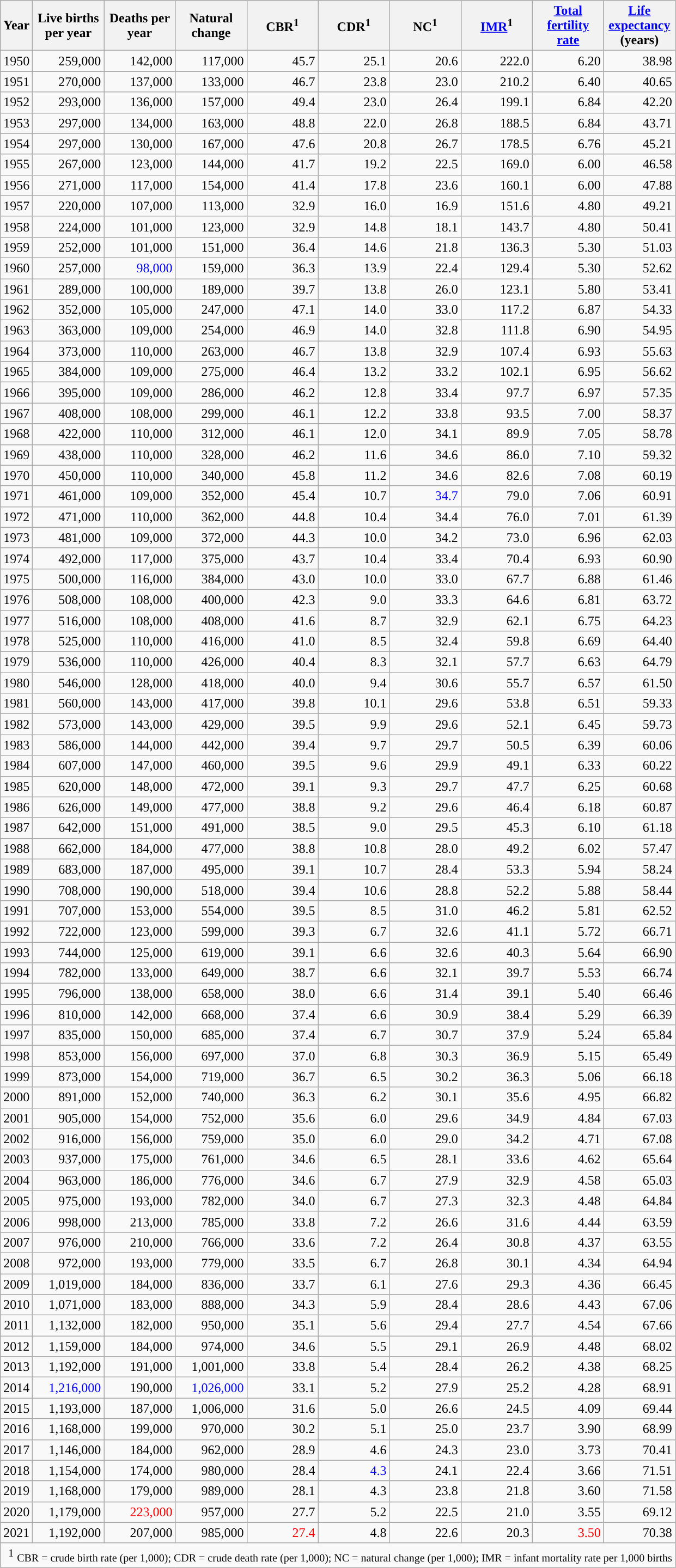<table class="wikitable sortable" style="text-align:right">
<tr>
<th scope="col" style="text-align: left;">Year</th>
<th width="80pt">Live births per year</th>
<th width="80pt">Deaths per year</th>
<th width="80pt">Natural change</th>
<th width="80pt">CBR<sup>1</sup></th>
<th width="80pt">CDR<sup>1</sup></th>
<th width="80pt">NC<sup>1</sup></th>
<th width="80pt"><a href='#'>IMR</a><sup>1</sup></th>
<th width="80pt"><a href='#'>Total fertility rate</a></th>
<th width="80pt"><a href='#'>Life expectancy</a> (years)</th>
</tr>
<tr>
<td>1950</td>
<td>   259,000</td>
<td>   142,000</td>
<td>   117,000</td>
<td>45.7</td>
<td>25.1</td>
<td>20.6</td>
<td>222.0</td>
<td>6.20</td>
<td>38.98</td>
</tr>
<tr>
<td>1951</td>
<td>  270,000</td>
<td>  137,000</td>
<td>  133,000</td>
<td>46.7</td>
<td>23.8</td>
<td>23.0</td>
<td>210.2</td>
<td>6.40</td>
<td>40.65</td>
</tr>
<tr>
<td>1952</td>
<td>  293,000</td>
<td>  136,000</td>
<td>  157,000</td>
<td>49.4</td>
<td>23.0</td>
<td>26.4</td>
<td>199.1</td>
<td>6.84</td>
<td>42.20</td>
</tr>
<tr>
<td>1953</td>
<td>  297,000</td>
<td>  134,000</td>
<td>  163,000</td>
<td>48.8</td>
<td>22.0</td>
<td>26.8</td>
<td>188.5</td>
<td>6.84</td>
<td>43.71</td>
</tr>
<tr>
<td>1954</td>
<td>  297,000</td>
<td>  130,000</td>
<td>  167,000</td>
<td>47.6</td>
<td>20.8</td>
<td>26.7</td>
<td>178.5</td>
<td>6.76</td>
<td>45.21</td>
</tr>
<tr>
<td>1955</td>
<td>  267,000</td>
<td>  123,000</td>
<td>  144,000</td>
<td>41.7</td>
<td>19.2</td>
<td>22.5</td>
<td>169.0</td>
<td>6.00</td>
<td>46.58</td>
</tr>
<tr>
<td>1956</td>
<td>  271,000</td>
<td>  117,000</td>
<td>  154,000</td>
<td>41.4</td>
<td>17.8</td>
<td>23.6</td>
<td>160.1</td>
<td>6.00</td>
<td>47.88</td>
</tr>
<tr>
<td>1957</td>
<td>  220,000</td>
<td>  107,000</td>
<td>  113,000</td>
<td>32.9</td>
<td>16.0</td>
<td>16.9</td>
<td>151.6</td>
<td>4.80</td>
<td>49.21</td>
</tr>
<tr>
<td>1958</td>
<td>  224,000</td>
<td>  101,000</td>
<td>  123,000</td>
<td>32.9</td>
<td>14.8</td>
<td>18.1</td>
<td>143.7</td>
<td>4.80</td>
<td>50.41</td>
</tr>
<tr>
<td>1959</td>
<td>  252,000</td>
<td>  101,000</td>
<td>  151,000</td>
<td>36.4</td>
<td>14.6</td>
<td>21.8</td>
<td>136.3</td>
<td>5.30</td>
<td>51.03</td>
</tr>
<tr>
<td>1960</td>
<td>  257,000</td>
<td   style="color:blue">98,000</td>
<td>  159,000</td>
<td>36.3</td>
<td>13.9</td>
<td>22.4</td>
<td>129.4</td>
<td>5.30</td>
<td>52.62</td>
</tr>
<tr>
<td>1961</td>
<td>  289,000</td>
<td>  100,000</td>
<td>  189,000</td>
<td>39.7</td>
<td>13.8</td>
<td>26.0</td>
<td>123.1</td>
<td>5.80</td>
<td>53.41</td>
</tr>
<tr>
<td>1962</td>
<td>  352,000</td>
<td>  105,000</td>
<td>  247,000</td>
<td>47.1</td>
<td>14.0</td>
<td>33.0</td>
<td>117.2</td>
<td>6.87</td>
<td>54.33</td>
</tr>
<tr>
<td>1963</td>
<td>  363,000</td>
<td>  109,000</td>
<td>  254,000</td>
<td>46.9</td>
<td>14.0</td>
<td>32.8</td>
<td>111.8</td>
<td>6.90</td>
<td>54.95</td>
</tr>
<tr>
<td>1964</td>
<td>  373,000</td>
<td>  110,000</td>
<td>  263,000</td>
<td>46.7</td>
<td>13.8</td>
<td>32.9</td>
<td>107.4</td>
<td>6.93</td>
<td>55.63</td>
</tr>
<tr>
<td>1965</td>
<td>  384,000</td>
<td>  109,000</td>
<td>  275,000</td>
<td>46.4</td>
<td>13.2</td>
<td>33.2</td>
<td>102.1</td>
<td>6.95</td>
<td>56.62</td>
</tr>
<tr>
<td>1966</td>
<td>  395,000</td>
<td>  109,000</td>
<td>  286,000</td>
<td>46.2</td>
<td>12.8</td>
<td>33.4</td>
<td>97.7</td>
<td>6.97</td>
<td>57.35</td>
</tr>
<tr>
<td>1967</td>
<td>  408,000</td>
<td>  108,000</td>
<td>  299,000</td>
<td>46.1</td>
<td>12.2</td>
<td>33.8</td>
<td>93.5</td>
<td>7.00</td>
<td>58.37</td>
</tr>
<tr>
<td>1968</td>
<td>  422,000</td>
<td>  110,000</td>
<td>  312,000</td>
<td>46.1</td>
<td>12.0</td>
<td>34.1</td>
<td>89.9</td>
<td>7.05</td>
<td>58.78</td>
</tr>
<tr>
<td>1969</td>
<td>  438,000</td>
<td>  110,000</td>
<td>  328,000</td>
<td>46.2</td>
<td>11.6</td>
<td>34.6</td>
<td>86.0</td>
<td>7.10</td>
<td>59.32</td>
</tr>
<tr>
<td>1970</td>
<td>  450,000</td>
<td>  110,000</td>
<td>  340,000</td>
<td>45.8</td>
<td>11.2</td>
<td>34.6</td>
<td>82.6</td>
<td>7.08</td>
<td>60.19</td>
</tr>
<tr>
<td>1971</td>
<td>  461,000</td>
<td>  109,000</td>
<td>  352,000</td>
<td>45.4</td>
<td>10.7</td>
<td style="color:blue">34.7</td>
<td>79.0</td>
<td>7.06</td>
<td>60.91</td>
</tr>
<tr>
<td>1972</td>
<td>  471,000</td>
<td>  110,000</td>
<td>  362,000</td>
<td>44.8</td>
<td>10.4</td>
<td>34.4</td>
<td>76.0</td>
<td>7.01</td>
<td>61.39</td>
</tr>
<tr>
<td>1973</td>
<td>  481,000</td>
<td>  109,000</td>
<td>  372,000</td>
<td>44.3</td>
<td>10.0</td>
<td>34.2</td>
<td>73.0</td>
<td>6.96</td>
<td>62.03</td>
</tr>
<tr>
<td>1974</td>
<td>  492,000</td>
<td>  117,000</td>
<td>  375,000</td>
<td>43.7</td>
<td>10.4</td>
<td>33.4</td>
<td>70.4</td>
<td>6.93</td>
<td>60.90</td>
</tr>
<tr>
<td>1975</td>
<td>  500,000</td>
<td>  116,000</td>
<td>  384,000</td>
<td>43.0</td>
<td>10.0</td>
<td>33.0</td>
<td>67.7</td>
<td>6.88</td>
<td>61.46</td>
</tr>
<tr>
<td>1976</td>
<td>  508,000</td>
<td>  108,000</td>
<td>  400,000</td>
<td>42.3</td>
<td>9.0</td>
<td>33.3</td>
<td>64.6</td>
<td>6.81</td>
<td>63.72</td>
</tr>
<tr>
<td>1977</td>
<td>  516,000</td>
<td>  108,000</td>
<td>  408,000</td>
<td>41.6</td>
<td>8.7</td>
<td>32.9</td>
<td>62.1</td>
<td>6.75</td>
<td>64.23</td>
</tr>
<tr>
<td>1978</td>
<td>  525,000</td>
<td>  110,000</td>
<td>  416,000</td>
<td>41.0</td>
<td>8.5</td>
<td>32.4</td>
<td>59.8</td>
<td>6.69</td>
<td>64.40</td>
</tr>
<tr>
<td>1979</td>
<td>  536,000</td>
<td>  110,000</td>
<td>  426,000</td>
<td>40.4</td>
<td>8.3</td>
<td>32.1</td>
<td>57.7</td>
<td>6.63</td>
<td>64.79</td>
</tr>
<tr>
<td>1980</td>
<td>  546,000</td>
<td>  128,000</td>
<td>  418,000</td>
<td>40.0</td>
<td>9.4</td>
<td>30.6</td>
<td>55.7</td>
<td>6.57</td>
<td>61.50</td>
</tr>
<tr>
<td>1981</td>
<td>  560,000</td>
<td>  143,000</td>
<td>  417,000</td>
<td>39.8</td>
<td>10.1</td>
<td>29.6</td>
<td>53.8</td>
<td>6.51</td>
<td>59.33</td>
</tr>
<tr>
<td>1982</td>
<td>  573,000</td>
<td>  143,000</td>
<td>  429,000</td>
<td>39.5</td>
<td>9.9</td>
<td>29.6</td>
<td>52.1</td>
<td>6.45</td>
<td>59.73</td>
</tr>
<tr>
<td>1983</td>
<td>  586,000</td>
<td>  144,000</td>
<td>  442,000</td>
<td>39.4</td>
<td>9.7</td>
<td>29.7</td>
<td>50.5</td>
<td>6.39</td>
<td>60.06</td>
</tr>
<tr>
<td>1984</td>
<td>  607,000</td>
<td>  147,000</td>
<td>  460,000</td>
<td>39.5</td>
<td>9.6</td>
<td>29.9</td>
<td>49.1</td>
<td>6.33</td>
<td>60.22</td>
</tr>
<tr>
<td>1985</td>
<td>  620,000</td>
<td>  148,000</td>
<td>  472,000</td>
<td>39.1</td>
<td>9.3</td>
<td>29.7</td>
<td>47.7</td>
<td>6.25</td>
<td>60.68</td>
</tr>
<tr>
<td>1986</td>
<td>  626,000</td>
<td>  149,000</td>
<td>  477,000</td>
<td>38.8</td>
<td>9.2</td>
<td>29.6</td>
<td>46.4</td>
<td>6.18</td>
<td>60.87</td>
</tr>
<tr>
<td>1987</td>
<td>  642,000</td>
<td>  151,000</td>
<td>  491,000</td>
<td>38.5</td>
<td>9.0</td>
<td>29.5</td>
<td>45.3</td>
<td>6.10</td>
<td>61.18</td>
</tr>
<tr>
<td>1988</td>
<td>  662,000</td>
<td>  184,000</td>
<td>  477,000</td>
<td>38.8</td>
<td>10.8</td>
<td>28.0</td>
<td>49.2</td>
<td>6.02</td>
<td>57.47</td>
</tr>
<tr>
<td>1989</td>
<td>  683,000</td>
<td>  187,000</td>
<td>  495,000</td>
<td>39.1</td>
<td>10.7</td>
<td>28.4</td>
<td>53.3</td>
<td>5.94</td>
<td>58.24</td>
</tr>
<tr>
<td>1990</td>
<td>  708,000</td>
<td>  190,000</td>
<td>  518,000</td>
<td>39.4</td>
<td>10.6</td>
<td>28.8</td>
<td>52.2</td>
<td>5.88</td>
<td>58.44</td>
</tr>
<tr>
<td>1991</td>
<td>  707,000</td>
<td>  153,000</td>
<td>  554,000</td>
<td>39.5</td>
<td>8.5</td>
<td>31.0</td>
<td>46.2</td>
<td>5.81</td>
<td>62.52</td>
</tr>
<tr>
<td>1992</td>
<td>  722,000</td>
<td>  123,000</td>
<td>  599,000</td>
<td>39.3</td>
<td>6.7</td>
<td>32.6</td>
<td>41.1</td>
<td>5.72</td>
<td>66.71</td>
</tr>
<tr>
<td>1993</td>
<td>  744,000</td>
<td>  125,000</td>
<td>  619,000</td>
<td>39.1</td>
<td>6.6</td>
<td>32.6</td>
<td>40.3</td>
<td>5.64</td>
<td>66.90</td>
</tr>
<tr>
<td>1994</td>
<td>  782,000</td>
<td>  133,000</td>
<td>  649,000</td>
<td>38.7</td>
<td>6.6</td>
<td>32.1</td>
<td>39.7</td>
<td>5.53</td>
<td>66.74</td>
</tr>
<tr>
<td>1995</td>
<td>  796,000</td>
<td>  138,000</td>
<td>  658,000</td>
<td>38.0</td>
<td>6.6</td>
<td>31.4</td>
<td>39.1</td>
<td>5.40</td>
<td>66.46</td>
</tr>
<tr>
<td>1996</td>
<td>  810,000</td>
<td>  142,000</td>
<td>  668,000</td>
<td>37.4</td>
<td>6.6</td>
<td>30.9</td>
<td>38.4</td>
<td>5.29</td>
<td>66.39</td>
</tr>
<tr>
<td>1997</td>
<td>  835,000</td>
<td>  150,000</td>
<td>  685,000</td>
<td>37.4</td>
<td>6.7</td>
<td>30.7</td>
<td>37.9</td>
<td>5.24</td>
<td>65.84</td>
</tr>
<tr>
<td>1998</td>
<td>  853,000</td>
<td>  156,000</td>
<td>  697,000</td>
<td>37.0</td>
<td>6.8</td>
<td>30.3</td>
<td>36.9</td>
<td>5.15</td>
<td>65.49</td>
</tr>
<tr>
<td>1999</td>
<td>  873,000</td>
<td>  154,000</td>
<td>  719,000</td>
<td>36.7</td>
<td>6.5</td>
<td>30.2</td>
<td>36.3</td>
<td>5.06</td>
<td>66.18</td>
</tr>
<tr>
<td>2000</td>
<td>  891,000</td>
<td>  152,000</td>
<td>  740,000</td>
<td>36.3</td>
<td>6.2</td>
<td>30.1</td>
<td>35.6</td>
<td>4.95</td>
<td>66.82</td>
</tr>
<tr>
<td>2001</td>
<td>  905,000</td>
<td>  154,000</td>
<td>  752,000</td>
<td>35.6</td>
<td>6.0</td>
<td>29.6</td>
<td>34.9</td>
<td>4.84</td>
<td>67.03</td>
</tr>
<tr>
<td>2002</td>
<td>  916,000</td>
<td>  156,000</td>
<td>  759,000</td>
<td>35.0</td>
<td>6.0</td>
<td>29.0</td>
<td>34.2</td>
<td>4.71</td>
<td>67.08</td>
</tr>
<tr>
<td>2003</td>
<td>  937,000</td>
<td>  175,000</td>
<td>  761,000</td>
<td>34.6</td>
<td>6.5</td>
<td>28.1</td>
<td>33.6</td>
<td>4.62</td>
<td>65.64</td>
</tr>
<tr>
<td>2004</td>
<td>  963,000</td>
<td>  186,000</td>
<td>  776,000</td>
<td>34.6</td>
<td>6.7</td>
<td>27.9</td>
<td>32.9</td>
<td>4.58</td>
<td>65.03</td>
</tr>
<tr>
<td>2005</td>
<td>  975,000</td>
<td>  193,000</td>
<td>  782,000</td>
<td>34.0</td>
<td>6.7</td>
<td>27.3</td>
<td>32.3</td>
<td>4.48</td>
<td>64.84</td>
</tr>
<tr>
<td>2006</td>
<td>  998,000</td>
<td>  213,000</td>
<td>  785,000</td>
<td>33.8</td>
<td>7.2</td>
<td>26.6</td>
<td>31.6</td>
<td>4.44</td>
<td>63.59</td>
</tr>
<tr>
<td>2007</td>
<td>  976,000</td>
<td>  210,000</td>
<td>  766,000</td>
<td>33.6</td>
<td>7.2</td>
<td>26.4</td>
<td>30.8</td>
<td>4.37</td>
<td>63.55</td>
</tr>
<tr>
<td>2008</td>
<td>  972,000</td>
<td>  193,000</td>
<td>  779,000</td>
<td>33.5</td>
<td>6.7</td>
<td>26.8</td>
<td>30.1</td>
<td>4.34</td>
<td>64.94</td>
</tr>
<tr>
<td>2009</td>
<td>  1,019,000</td>
<td>  184,000</td>
<td>  836,000</td>
<td>33.7</td>
<td>6.1</td>
<td>27.6</td>
<td>29.3</td>
<td>4.36</td>
<td>66.45</td>
</tr>
<tr>
<td>2010</td>
<td>  1,071,000</td>
<td>  183,000</td>
<td>  888,000</td>
<td>34.3</td>
<td>5.9</td>
<td>28.4</td>
<td>28.6</td>
<td>4.43</td>
<td>67.06</td>
</tr>
<tr>
<td>2011</td>
<td>  1,132,000</td>
<td>  182,000</td>
<td>  950,000</td>
<td>35.1</td>
<td>5.6</td>
<td>29.4</td>
<td>27.7</td>
<td>4.54</td>
<td>67.66</td>
</tr>
<tr>
<td>2012</td>
<td>  1,159,000</td>
<td>  184,000</td>
<td>  974,000</td>
<td>34.6</td>
<td>5.5</td>
<td>29.1</td>
<td>26.9</td>
<td>4.48</td>
<td>68.02</td>
</tr>
<tr>
<td>2013</td>
<td>  1,192,000</td>
<td>  191,000</td>
<td>  1,001,000</td>
<td>33.8</td>
<td>5.4</td>
<td>28.4</td>
<td>26.2</td>
<td>4.38</td>
<td>68.25</td>
</tr>
<tr>
<td>2014</td>
<td style="color:blue;">1,216,000</td>
<td>  190,000</td>
<td style="color:blue;">1,026,000</td>
<td>33.1</td>
<td>5.2</td>
<td>27.9</td>
<td>25.2</td>
<td>4.28</td>
<td>68.91</td>
</tr>
<tr>
<td>2015</td>
<td>  1,193,000</td>
<td>  187,000</td>
<td>  1,006,000</td>
<td>31.6</td>
<td>5.0</td>
<td>26.6</td>
<td>24.5</td>
<td>4.09</td>
<td>69.44</td>
</tr>
<tr>
<td>2016</td>
<td>  1,168,000</td>
<td>  199,000</td>
<td>  970,000</td>
<td>30.2</td>
<td>5.1</td>
<td>25.0</td>
<td>23.7</td>
<td>3.90</td>
<td>68.99</td>
</tr>
<tr>
<td>2017</td>
<td>  1,146,000</td>
<td>  184,000</td>
<td>  962,000</td>
<td>28.9</td>
<td>4.6</td>
<td>24.3</td>
<td>23.0</td>
<td>3.73</td>
<td>70.41</td>
</tr>
<tr>
<td>2018</td>
<td>  1,154,000</td>
<td>  174,000</td>
<td>  980,000</td>
<td>28.4</td>
<td style="color:blue">4.3</td>
<td>24.1</td>
<td>22.4</td>
<td>3.66</td>
<td>71.51</td>
</tr>
<tr>
<td>2019</td>
<td>  1,168,000</td>
<td>  179,000</td>
<td>  989,000</td>
<td>28.1</td>
<td>4.3</td>
<td>23.8</td>
<td>21.8</td>
<td>3.60</td>
<td>71.58</td>
</tr>
<tr>
<td>2020</td>
<td>  1,179,000</td>
<td   style="color:red">223,000</td>
<td>  957,000</td>
<td>27.7</td>
<td>5.2</td>
<td>22.5</td>
<td>21.0</td>
<td>3.55</td>
<td>69.12</td>
</tr>
<tr>
<td>2021</td>
<td>  1,192,000</td>
<td>  207,000</td>
<td>  985,000</td>
<td style="color:red">27.4</td>
<td>4.8</td>
<td>22.6</td>
<td>20.3</td>
<td style="color:red">3.50</td>
<td>70.38</td>
</tr>
<tr>
<td colspan="10"><sup>1</sup> <small>CBR = crude birth rate (per 1,000); CDR = crude death rate (per 1,000); NC = natural change (per 1,000); IMR = infant mortality rate per 1,000 births</small></td>
</tr>
</table>
